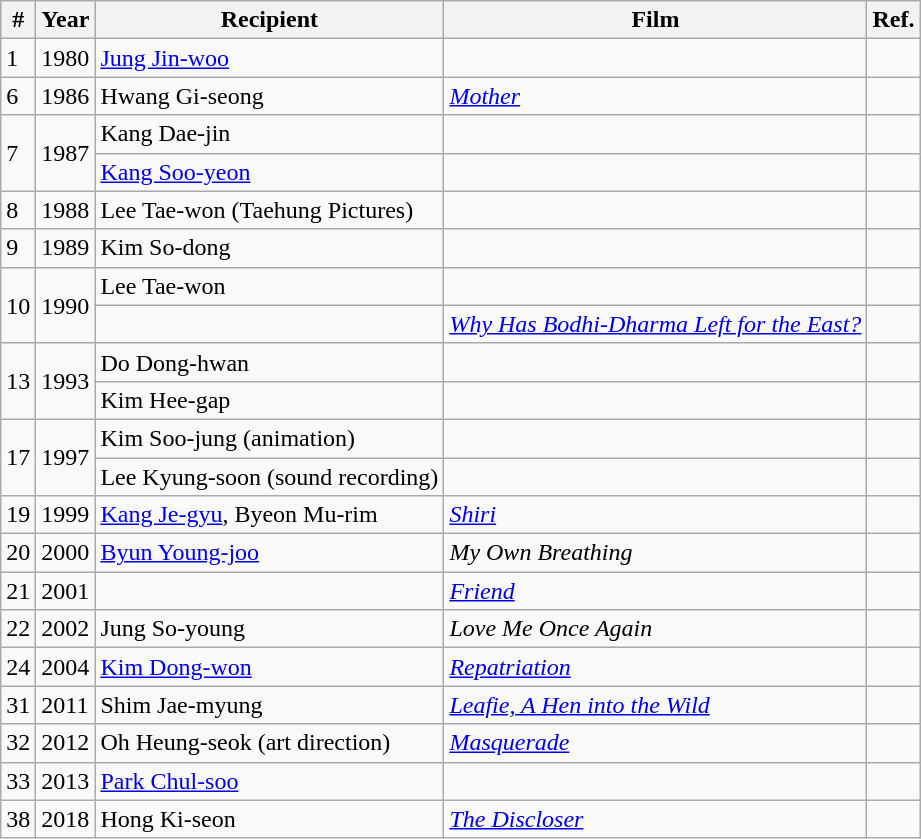<table class="wikitable">
<tr>
<th>#</th>
<th>Year</th>
<th>Recipient</th>
<th>Film</th>
<th>Ref.</th>
</tr>
<tr>
<td>1</td>
<td>1980</td>
<td><a href='#'>Jung Jin-woo</a></td>
<td></td>
<td></td>
</tr>
<tr>
<td>6</td>
<td>1986</td>
<td>Hwang Gi-seong</td>
<td><em><a href='#'>Mother</a></em></td>
<td></td>
</tr>
<tr>
<td rowspan=2>7</td>
<td rowspan=2>1987</td>
<td>Kang Dae-jin</td>
<td></td>
<td></td>
</tr>
<tr>
<td><a href='#'>Kang Soo-yeon</a></td>
<td></td>
<td></td>
</tr>
<tr>
<td>8</td>
<td>1988</td>
<td>Lee Tae-won (Taehung Pictures)</td>
<td></td>
<td></td>
</tr>
<tr>
<td>9</td>
<td>1989</td>
<td>Kim So-dong</td>
<td></td>
<td></td>
</tr>
<tr>
<td rowspan=2>10</td>
<td rowspan=2>1990</td>
<td>Lee Tae-won</td>
<td></td>
<td></td>
</tr>
<tr>
<td></td>
<td><em><a href='#'>Why Has Bodhi-Dharma Left for the East?</a></em></td>
<td></td>
</tr>
<tr>
<td rowspan=2>13</td>
<td rowspan=2>1993</td>
<td>Do Dong-hwan</td>
<td></td>
<td></td>
</tr>
<tr>
<td>Kim Hee-gap</td>
<td></td>
<td></td>
</tr>
<tr>
<td rowspan=2>17</td>
<td rowspan=2>1997</td>
<td>Kim Soo-jung (animation)</td>
<td></td>
<td></td>
</tr>
<tr>
<td>Lee Kyung-soon (sound recording)</td>
<td></td>
<td></td>
</tr>
<tr>
<td>19</td>
<td>1999</td>
<td><a href='#'>Kang Je-gyu</a>, Byeon Mu-rim</td>
<td><em><a href='#'>Shiri</a></em></td>
<td></td>
</tr>
<tr>
<td>20</td>
<td>2000</td>
<td><a href='#'>Byun Young-joo</a></td>
<td><em>My Own Breathing</em></td>
<td></td>
</tr>
<tr>
<td>21</td>
<td>2001</td>
<td></td>
<td><em><a href='#'>Friend</a></em></td>
<td></td>
</tr>
<tr>
<td>22</td>
<td>2002</td>
<td>Jung So-young</td>
<td><em>Love Me Once Again</em></td>
<td></td>
</tr>
<tr>
<td>24</td>
<td>2004</td>
<td><a href='#'>Kim Dong-won</a></td>
<td><em><a href='#'>Repatriation</a></em></td>
<td></td>
</tr>
<tr>
<td>31</td>
<td>2011</td>
<td>Shim Jae-myung</td>
<td><em><a href='#'>Leafie, A Hen into the Wild</a></em></td>
<td></td>
</tr>
<tr>
<td>32</td>
<td>2012</td>
<td>Oh Heung-seok (art direction)</td>
<td><em><a href='#'>Masquerade</a></em></td>
<td></td>
</tr>
<tr>
<td>33</td>
<td>2013</td>
<td><a href='#'>Park Chul-soo</a></td>
<td></td>
<td></td>
</tr>
<tr>
<td>38</td>
<td>2018</td>
<td>Hong Ki-seon</td>
<td><em><a href='#'>The Discloser</a></em></td>
<td></td>
</tr>
</table>
